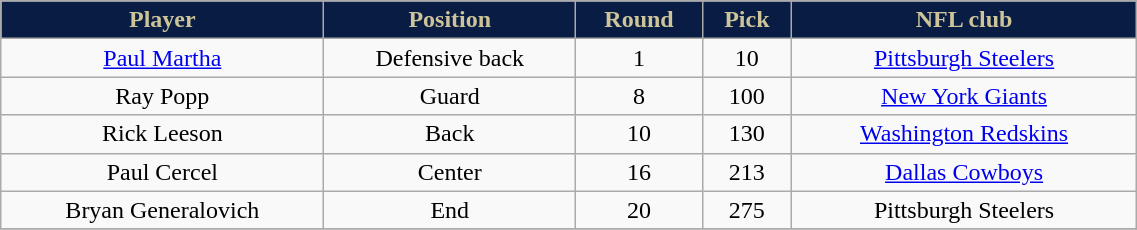<table class="wikitable" width="60%">
<tr align="center"  style="background:#091C44;color:#CEC499;">
<td><strong>Player</strong></td>
<td><strong>Position</strong></td>
<td><strong>Round</strong></td>
<td><strong>Pick</strong></td>
<td><strong>NFL club</strong></td>
</tr>
<tr align="center" bgcolor="">
<td><a href='#'>Paul Martha</a></td>
<td>Defensive back</td>
<td>1</td>
<td>10</td>
<td><a href='#'>Pittsburgh Steelers</a></td>
</tr>
<tr align="center" bgcolor="">
<td>Ray Popp</td>
<td>Guard</td>
<td>8</td>
<td>100</td>
<td><a href='#'>New York Giants</a></td>
</tr>
<tr align="center" bgcolor="">
<td>Rick Leeson</td>
<td>Back</td>
<td>10</td>
<td>130</td>
<td><a href='#'>Washington Redskins</a></td>
</tr>
<tr align="center" bgcolor="">
<td>Paul Cercel</td>
<td>Center</td>
<td>16</td>
<td>213</td>
<td><a href='#'>Dallas Cowboys</a></td>
</tr>
<tr align="center" bgcolor="">
<td>Bryan Generalovich</td>
<td>End</td>
<td>20</td>
<td>275</td>
<td>Pittsburgh Steelers</td>
</tr>
<tr align="center" bgcolor="">
</tr>
</table>
